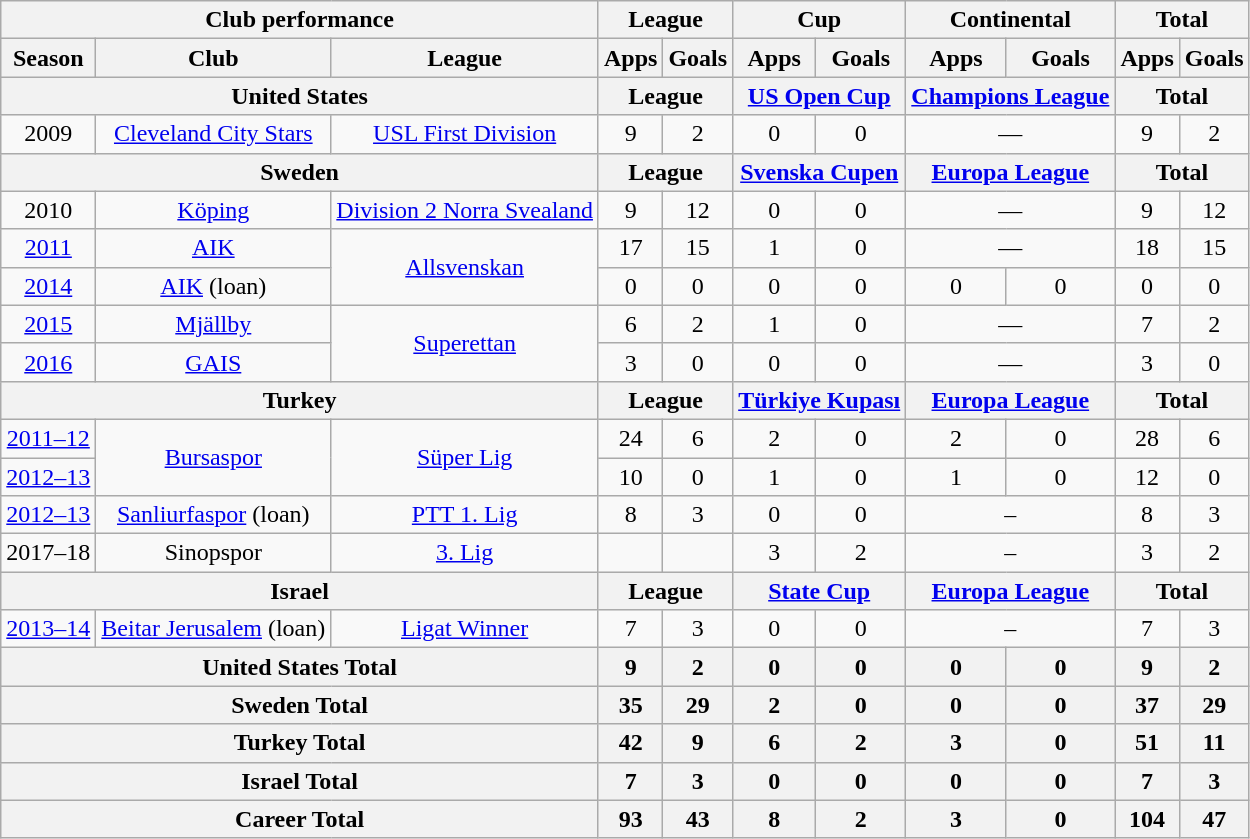<table class="wikitable" style="text-align:center">
<tr>
<th colspan=3>Club performance</th>
<th colspan=2>League</th>
<th colspan=2>Cup</th>
<th colspan=2>Continental</th>
<th colspan=2>Total</th>
</tr>
<tr>
<th>Season</th>
<th>Club</th>
<th>League</th>
<th>Apps</th>
<th>Goals</th>
<th>Apps</th>
<th>Goals</th>
<th>Apps</th>
<th>Goals</th>
<th>Apps</th>
<th>Goals</th>
</tr>
<tr>
<th colspan=3>United States</th>
<th colspan=2>League</th>
<th colspan=2><a href='#'>US Open Cup</a></th>
<th colspan=2><a href='#'>Champions League</a></th>
<th colspan=2>Total</th>
</tr>
<tr>
<td>2009</td>
<td rowspan="1"><a href='#'>Cleveland City Stars</a></td>
<td><a href='#'>USL First Division</a></td>
<td>9</td>
<td>2</td>
<td>0</td>
<td>0</td>
<td colspan="2">—</td>
<td>9</td>
<td>2</td>
</tr>
<tr>
<th colspan=3>Sweden</th>
<th colspan=2>League</th>
<th colspan=2><a href='#'>Svenska Cupen</a></th>
<th colspan=2><a href='#'>Europa League</a></th>
<th colspan=2>Total</th>
</tr>
<tr>
<td>2010</td>
<td rowspan="1"><a href='#'>Köping</a></td>
<td><a href='#'>Division 2 Norra Svealand</a></td>
<td>9</td>
<td>12</td>
<td>0</td>
<td>0</td>
<td colspan="2">—</td>
<td>9</td>
<td>12</td>
</tr>
<tr>
<td><a href='#'>2011</a></td>
<td rowspan="1"><a href='#'>AIK</a></td>
<td rowspan="2"><a href='#'>Allsvenskan</a></td>
<td>17</td>
<td>15</td>
<td>1</td>
<td>0</td>
<td colspan="2">—</td>
<td>18</td>
<td>15</td>
</tr>
<tr>
<td><a href='#'>2014</a></td>
<td><a href='#'>AIK</a> (loan)</td>
<td>0</td>
<td>0</td>
<td>0</td>
<td>0</td>
<td>0</td>
<td>0</td>
<td>0</td>
<td>0</td>
</tr>
<tr>
<td><a href='#'>2015</a></td>
<td rowspan="1"><a href='#'>Mjällby</a></td>
<td rowspan="2"><a href='#'>Superettan</a></td>
<td>6</td>
<td>2</td>
<td>1</td>
<td>0</td>
<td colspan="2">—</td>
<td>7</td>
<td>2</td>
</tr>
<tr>
<td><a href='#'>2016</a></td>
<td><a href='#'>GAIS</a></td>
<td>3</td>
<td>0</td>
<td>0</td>
<td>0</td>
<td colspan="2">—</td>
<td>3</td>
<td>0</td>
</tr>
<tr>
<th colspan=3>Turkey</th>
<th colspan=2>League</th>
<th colspan=2><a href='#'>Türkiye Kupası</a></th>
<th colspan=2><a href='#'>Europa League</a></th>
<th colspan=2>Total</th>
</tr>
<tr>
<td><a href='#'>2011–12</a></td>
<td rowspan="2"><a href='#'>Bursaspor</a></td>
<td rowspan="2"><a href='#'>Süper Lig</a></td>
<td>24</td>
<td>6</td>
<td>2</td>
<td>0</td>
<td>2</td>
<td>0</td>
<td>28</td>
<td>6</td>
</tr>
<tr>
<td><a href='#'>2012–13</a></td>
<td>10</td>
<td>0</td>
<td>1</td>
<td>0</td>
<td>1</td>
<td>0</td>
<td>12</td>
<td>0</td>
</tr>
<tr>
<td><a href='#'>2012–13</a></td>
<td><a href='#'>Sanliurfaspor</a> (loan)</td>
<td><a href='#'>PTT 1. Lig</a></td>
<td>8</td>
<td>3</td>
<td>0</td>
<td>0</td>
<td colspan="2">–</td>
<td>8</td>
<td>3</td>
</tr>
<tr>
<td>2017–18</td>
<td>Sinopspor</td>
<td><a href='#'>3. Lig</a></td>
<td></td>
<td></td>
<td>3</td>
<td>2</td>
<td colspan="2">–</td>
<td>3</td>
<td>2</td>
</tr>
<tr>
<th colspan=3>Israel</th>
<th colspan=2>League</th>
<th colspan=2><a href='#'>State Cup</a></th>
<th colspan=2><a href='#'>Europa League</a></th>
<th colspan=2>Total</th>
</tr>
<tr>
<td><a href='#'>2013–14</a></td>
<td><a href='#'>Beitar Jerusalem</a> (loan)</td>
<td><a href='#'>Ligat Winner</a></td>
<td>7</td>
<td>3</td>
<td>0</td>
<td>0</td>
<td colspan="2">–</td>
<td>7</td>
<td>3</td>
</tr>
<tr>
<th colspan=3>United States Total</th>
<th>9</th>
<th>2</th>
<th>0</th>
<th>0</th>
<th>0</th>
<th>0</th>
<th>9</th>
<th>2</th>
</tr>
<tr>
<th colspan=3>Sweden Total</th>
<th>35</th>
<th>29</th>
<th>2</th>
<th>0</th>
<th>0</th>
<th>0</th>
<th>37</th>
<th>29</th>
</tr>
<tr>
<th colspan=3>Turkey Total</th>
<th>42</th>
<th>9</th>
<th>6</th>
<th>2</th>
<th>3</th>
<th>0</th>
<th>51</th>
<th>11</th>
</tr>
<tr>
<th colspan=3>Israel Total</th>
<th>7</th>
<th>3</th>
<th>0</th>
<th>0</th>
<th>0</th>
<th>0</th>
<th>7</th>
<th>3</th>
</tr>
<tr>
<th colspan=3>Career Total</th>
<th>93</th>
<th>43</th>
<th>8</th>
<th>2</th>
<th>3</th>
<th>0</th>
<th>104</th>
<th>47</th>
</tr>
</table>
